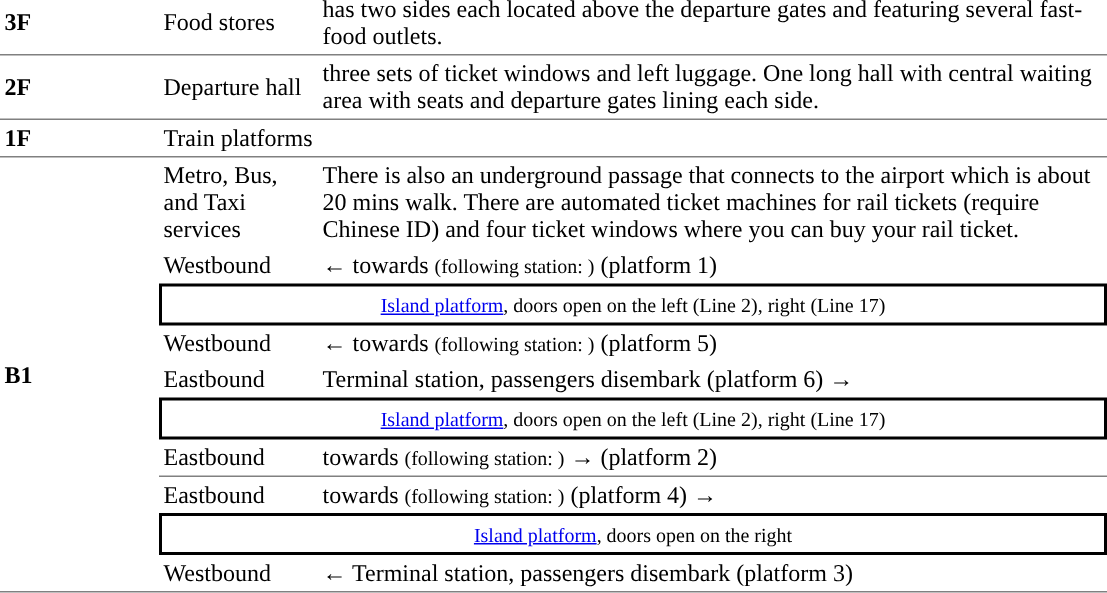<table cellspacing=0 cellpadding=3>
<tr>
<td style="border-bottom:solid 1px gray;"><strong>3F</strong></td>
<td style="border-bottom:solid 1px gray;">Food stores</td>
<td style="border-bottom:solid 1px gray;">has two sides each located above the departure gates and featuring several fast-food outlets.</td>
</tr>
<tr>
<td style="border-bottom:solid 1px gray;"><strong>2F</strong></td>
<td style="border-bottom:solid 1px gray;">Departure hall</td>
<td style="border-bottom:solid 1px gray;">three sets of ticket windows and left luggage. One long hall with central waiting area with seats and departure gates lining each side.</td>
</tr>
<tr>
<td style="border-bottom:solid 1px gray;"><strong>1F</strong></td>
<td style="border-bottom:solid 1px gray;">Train platforms</td>
<td style="border-bottom:solid 1px gray;"></td>
</tr>
<tr>
<td style="border-bottom:solid 1px gray;border-top:solid 0px gray;" rowspan=11 width=100><strong>B1</strong></td>
<td style="border-bottom:solid 0px gray;">Metro, Bus, and Taxi services</td>
<td>There is also an underground passage that connects to the airport which is about 20 mins walk. There are automated ticket machines for rail tickets (require Chinese ID) and four ticket windows where you can buy your rail ticket.</td>
</tr>
<tr>
<td style="border-top:solid 0px gray;" width=100>Westbound</td>
<td style="border-top:solid 0px gray;" width=520>←  towards  <small>(following station: )</small> (platform 1)</td>
</tr>
<tr>
<td style="border-right:solid 2px black;border-left:solid 2px black;border-top:solid 2px black;border-bottom:solid 2px black;text-align:center;" colspan=2><small><a href='#'>Island platform</a>, doors open on the left (Line 2), right (Line 17)</small></td>
</tr>
<tr>
<td style="border-top:solid 0px gray;" width=100>Westbound</td>
<td style="border-top:solid 0px gray;" width=500>←  towards  <small>(following station: )</small> (platform 5)</td>
</tr>
<tr>
<td style="border-top:solid 0px gray;">Eastbound</td>
<td style="border-top:solid 0px gray;">  Terminal station, passengers disembark (platform 6) →</td>
</tr>
<tr>
<td style="border-right:solid 2px black;border-left:solid 2px black;border-top:solid 2px black;border-bottom:solid 2px black;text-align:center;" colspan=2><small><a href='#'>Island platform</a>, doors open on the left (Line 2), right (Line 17)</small></td>
</tr>
<tr>
<td style="border-top:solid 0px gray;border-bottom:solid 1px gray;">Eastbound</td>
<td style="border-top:solid 0px gray;border-bottom:solid 1px gray;">  towards  <small>(following station: )</small> → (platform 2)</td>
</tr>
<tr>
<td style="border-top:solid 0px gray;" width=100>Eastbound</td>
<td style="border-top:solid 0px gray">  towards  <small>(following station: )</small> (platform 4) →</td>
</tr>
<tr>
<td style="border-right:solid 2px black;border-left:solid 2px black;border-top:solid 2px black;border-bottom:solid 2px black;text-align:center;" colspan=2><small><a href='#'>Island platform</a>, doors open on the right</small></td>
</tr>
<tr>
<td style="border-top:solid 0px gray;border-bottom:solid 1px gray;">Westbound</td>
<td style="border-top:solid 0px gray;border-bottom:solid 1px gray;" width=500>←  Terminal station, passengers disembark (platform 3)</td>
</tr>
</table>
